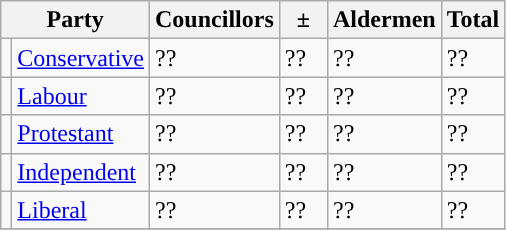<table class="wikitable">
<tr>
<th colspan="2">Party</th>
<th>Councillors</th>
<th>  ±  </th>
<th>Aldermen</th>
<th>Total</th>
</tr>
<tr>
<td style="background-color: "></td>
<td><a href='#'>Conservative</a></td>
<td>??</td>
<td>??</td>
<td>??</td>
<td>??</td>
</tr>
<tr>
<td style="background-color: "></td>
<td><a href='#'>Labour</a></td>
<td>??</td>
<td>??</td>
<td>??</td>
<td>??</td>
</tr>
<tr>
<td style="background-color: "></td>
<td><a href='#'>Protestant</a></td>
<td>??</td>
<td>??</td>
<td>??</td>
<td>??</td>
</tr>
<tr>
<td style="background-color: "></td>
<td><a href='#'>Independent</a></td>
<td>??</td>
<td>??</td>
<td>??</td>
<td>??</td>
</tr>
<tr>
<td style="background-color: "></td>
<td><a href='#'>Liberal</a></td>
<td>??</td>
<td>??</td>
<td>??</td>
<td>??</td>
</tr>
<tr>
</tr>
</table>
